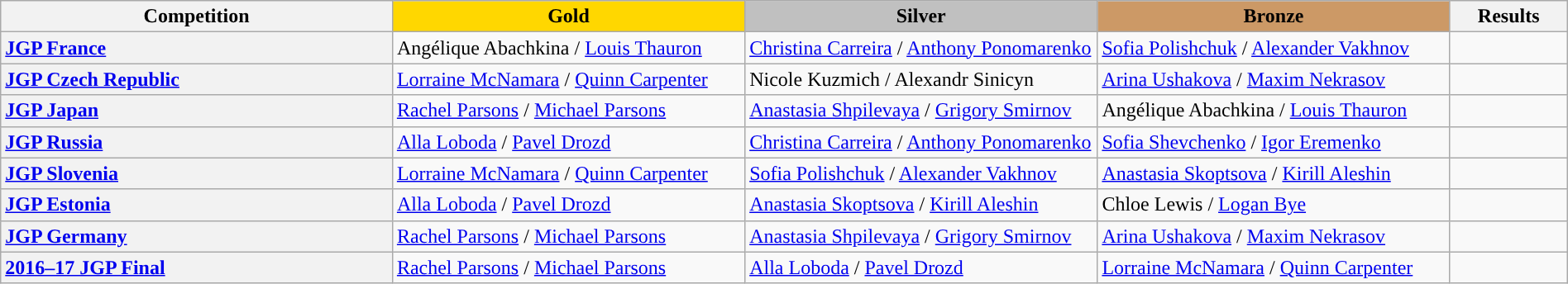<table class="wikitable unsortable" style="text-align:left; width:100%">
<tr>
<th scope="col" style="text-align:center; width:25%;">Competition</th>
<td scope="col" style="text-align:center; width:22.5%; background:gold"><strong>Gold</strong></td>
<td scope="col" style="text-align:center; width:22.5%; background:silver"><strong>Silver</strong></td>
<td scope="col" style="text-align:center; width:22.5%; background:#c96"><strong>Bronze</strong></td>
<th scope="col" style="text-align:center; width:7.5%;">Results</th>
</tr>
<tr>
<th scope="row" style="text-align:left"> <a href='#'>JGP France</a></th>
<td> Angélique Abachkina / <a href='#'>Louis Thauron</a></td>
<td> <a href='#'>Christina Carreira</a> / <a href='#'>Anthony Ponomarenko</a></td>
<td> <a href='#'>Sofia Polishchuk</a> / <a href='#'>Alexander Vakhnov</a></td>
<td></td>
</tr>
<tr>
<th scope="row" style="text-align:left"> <a href='#'>JGP Czech Republic</a></th>
<td> <a href='#'>Lorraine McNamara</a> / <a href='#'>Quinn Carpenter</a></td>
<td> Nicole Kuzmich / Alexandr Sinicyn</td>
<td> <a href='#'>Arina Ushakova</a> / <a href='#'>Maxim Nekrasov</a></td>
<td></td>
</tr>
<tr>
<th scope="row" style="text-align:left"> <a href='#'>JGP Japan</a></th>
<td> <a href='#'>Rachel Parsons</a> / <a href='#'>Michael Parsons</a></td>
<td> <a href='#'>Anastasia Shpilevaya</a> / <a href='#'>Grigory Smirnov</a></td>
<td> Angélique Abachkina / <a href='#'>Louis Thauron</a></td>
<td></td>
</tr>
<tr>
<th scope="row" style="text-align:left"> <a href='#'>JGP Russia</a></th>
<td> <a href='#'>Alla Loboda</a> / <a href='#'>Pavel Drozd</a></td>
<td> <a href='#'>Christina Carreira</a> / <a href='#'>Anthony Ponomarenko</a></td>
<td> <a href='#'>Sofia Shevchenko</a> / <a href='#'>Igor Eremenko</a></td>
<td></td>
</tr>
<tr>
<th scope="row" style="text-align:left"> <a href='#'>JGP Slovenia</a></th>
<td> <a href='#'>Lorraine McNamara</a> / <a href='#'>Quinn Carpenter</a></td>
<td> <a href='#'>Sofia Polishchuk</a> / <a href='#'>Alexander Vakhnov</a></td>
<td> <a href='#'>Anastasia Skoptsova</a> / <a href='#'>Kirill Aleshin</a></td>
<td></td>
</tr>
<tr>
<th scope="row" style="text-align:left"> <a href='#'>JGP Estonia</a></th>
<td> <a href='#'>Alla Loboda</a> / <a href='#'>Pavel Drozd</a></td>
<td> <a href='#'>Anastasia Skoptsova</a> / <a href='#'>Kirill Aleshin</a></td>
<td> Chloe Lewis / <a href='#'>Logan Bye</a></td>
<td></td>
</tr>
<tr>
<th scope="row" style="text-align:left"> <a href='#'>JGP Germany</a></th>
<td> <a href='#'>Rachel Parsons</a> / <a href='#'>Michael Parsons</a></td>
<td> <a href='#'>Anastasia Shpilevaya</a> / <a href='#'>Grigory Smirnov</a></td>
<td> <a href='#'>Arina Ushakova</a> / <a href='#'>Maxim Nekrasov</a></td>
<td></td>
</tr>
<tr>
<th scope="row" style="text-align:left"> <a href='#'>2016–17 JGP Final</a></th>
<td> <a href='#'>Rachel Parsons</a> / <a href='#'>Michael Parsons</a></td>
<td> <a href='#'>Alla Loboda</a> / <a href='#'>Pavel Drozd</a></td>
<td> <a href='#'>Lorraine McNamara</a> / <a href='#'>Quinn Carpenter</a></td>
<td></td>
</tr>
</table>
